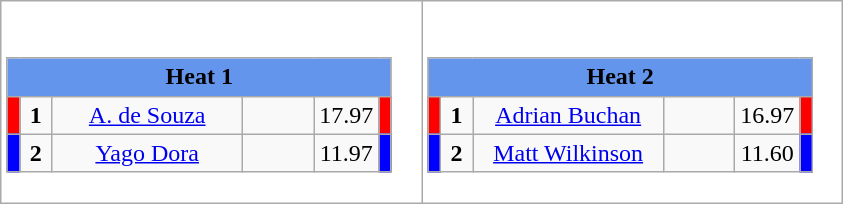<table class="wikitable" style="background:#fff;">
<tr>
<td><div><br><table class="wikitable">
<tr>
<td colspan="6"  style="text-align:center; background:#6495ed;"><strong>Heat 1</strong></td>
</tr>
<tr>
<td style="width:01px; background: #f00;"></td>
<td style="width:14px; text-align:center;"><strong>1</strong></td>
<td style="width:120px; text-align:center;"><a href='#'>A. de Souza</a></td>
<td style="width:40px; text-align:center;"></td>
<td style="width:20px; text-align:center;">17.97</td>
<td style="width:01px; background: #f00;"></td>
</tr>
<tr>
<td style="width:01px; background: #00f;"></td>
<td style="width:14px; text-align:center;"><strong>2</strong></td>
<td style="width:120px; text-align:center;"><a href='#'>Yago Dora</a></td>
<td style="width:40px; text-align:center;"></td>
<td style="width:20px; text-align:center;">11.97</td>
<td style="width:01px; background: #00f;"></td>
</tr>
</table>
</div></td>
<td><div><br><table class="wikitable">
<tr>
<td colspan="6"  style="text-align:center; background:#6495ed;"><strong>Heat 2</strong></td>
</tr>
<tr>
<td style="width:01px; background: #f00;"></td>
<td style="width:14px; text-align:center;"><strong>1</strong></td>
<td style="width:120px; text-align:center;"><a href='#'>Adrian Buchan</a></td>
<td style="width:40px; text-align:center;"></td>
<td style="width:20px; text-align:center;">16.97</td>
<td style="width:01px; background: #f00;"></td>
</tr>
<tr>
<td style="width:01px; background: #00f;"></td>
<td style="width:14px; text-align:center;"><strong>2</strong></td>
<td style="width:120px; text-align:center;"><a href='#'>Matt Wilkinson</a></td>
<td style="width:40px; text-align:center;"></td>
<td style="width:20px; text-align:center;">11.60</td>
<td style="width:01px; background: #00f;"></td>
</tr>
</table>
</div></td>
</tr>
</table>
